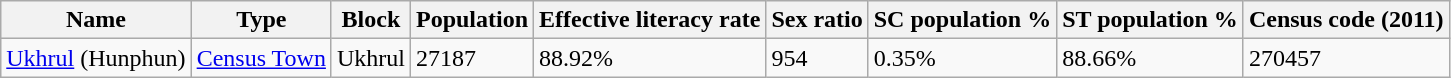<table class="wikitable sortable">
<tr>
<th>Name</th>
<th>Type</th>
<th>Block</th>
<th>Population</th>
<th>Effective literacy rate</th>
<th>Sex ratio</th>
<th>SC population %</th>
<th>ST population %</th>
<th>Census code (2011)</th>
</tr>
<tr>
<td><a href='#'>Ukhrul</a> (Hunphun)</td>
<td><a href='#'>Census Town</a></td>
<td>Ukhrul</td>
<td>27187</td>
<td>88.92%</td>
<td>954</td>
<td>0.35%</td>
<td>88.66%</td>
<td>270457</td>
</tr>
</table>
